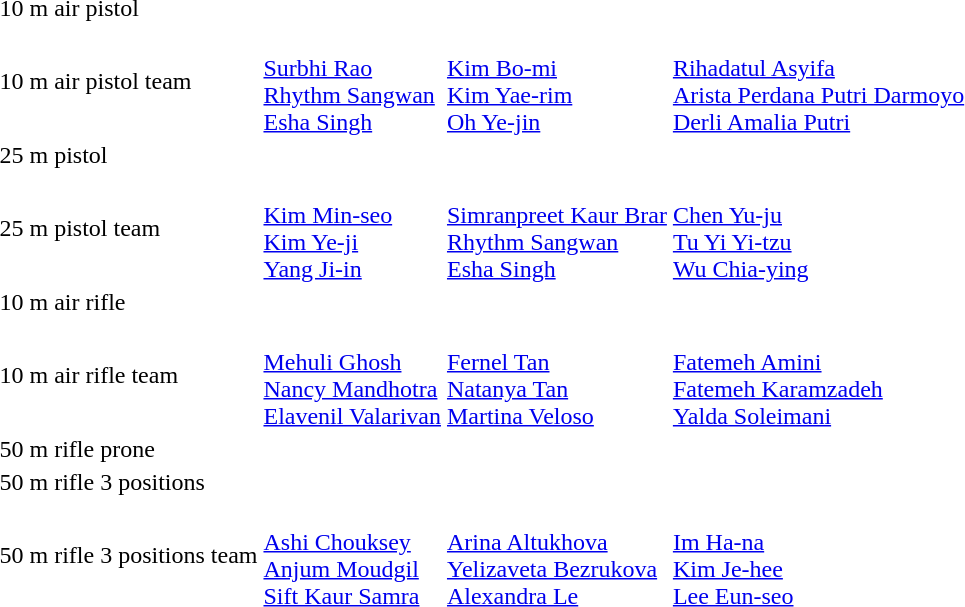<table>
<tr>
<td>10 m air pistol</td>
<td></td>
<td></td>
<td></td>
</tr>
<tr>
<td>10 m air pistol team</td>
<td><br><a href='#'>Surbhi Rao</a><br><a href='#'>Rhythm Sangwan</a><br><a href='#'>Esha Singh</a></td>
<td><br><a href='#'>Kim Bo-mi</a><br><a href='#'>Kim Yae-rim</a><br><a href='#'>Oh Ye-jin</a></td>
<td><br><a href='#'>Rihadatul Asyifa</a><br><a href='#'>Arista Perdana Putri Darmoyo</a><br><a href='#'>Derli Amalia Putri</a></td>
</tr>
<tr>
<td>25 m pistol</td>
<td></td>
<td></td>
<td></td>
</tr>
<tr>
<td>25 m pistol team</td>
<td><br><a href='#'>Kim Min-seo</a><br><a href='#'>Kim Ye-ji</a><br><a href='#'>Yang Ji-in</a></td>
<td><br><a href='#'>Simranpreet Kaur Brar</a><br><a href='#'>Rhythm Sangwan</a><br><a href='#'>Esha Singh</a></td>
<td><br><a href='#'>Chen Yu-ju</a><br><a href='#'>Tu Yi Yi-tzu</a><br><a href='#'>Wu Chia-ying</a></td>
</tr>
<tr>
<td>10 m air rifle</td>
<td></td>
<td></td>
<td></td>
</tr>
<tr>
<td>10 m air rifle team</td>
<td><br><a href='#'>Mehuli Ghosh</a><br><a href='#'>Nancy Mandhotra</a><br><a href='#'>Elavenil Valarivan</a></td>
<td><br><a href='#'>Fernel Tan</a><br><a href='#'>Natanya Tan</a><br><a href='#'>Martina Veloso</a></td>
<td><br><a href='#'>Fatemeh Amini</a><br><a href='#'>Fatemeh Karamzadeh</a><br><a href='#'>Yalda Soleimani</a></td>
</tr>
<tr>
<td>50 m rifle prone</td>
<td></td>
<td></td>
<td></td>
</tr>
<tr>
<td>50 m rifle 3 positions</td>
<td></td>
<td></td>
<td></td>
</tr>
<tr>
<td>50 m rifle 3 positions team</td>
<td><br><a href='#'>Ashi Chouksey</a><br><a href='#'>Anjum Moudgil</a><br><a href='#'>Sift Kaur Samra</a></td>
<td><br><a href='#'>Arina Altukhova</a><br><a href='#'>Yelizaveta Bezrukova</a><br><a href='#'>Alexandra Le</a></td>
<td><br><a href='#'>Im Ha-na</a><br><a href='#'>Kim Je-hee</a><br><a href='#'>Lee Eun-seo</a></td>
</tr>
</table>
